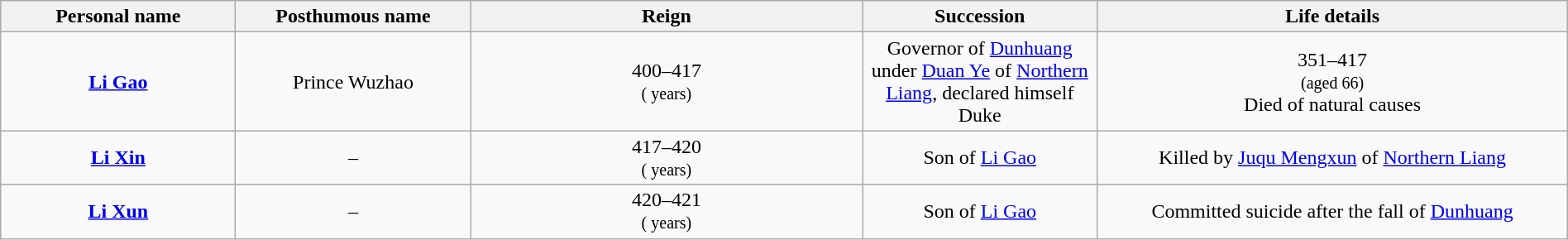<table class="wikitable plainrowheaders" style="text-align:center; width:100%;">
<tr>
<th scope="col" width="15%">Personal name</th>
<th scope="col" width="15%">Posthumous name</th>
<th scope="col" width="25%">Reign</th>
<th scope="col" width="15%">Succession</th>
<th scope="col" width="30%">Life details</th>
</tr>
<tr>
<td><strong><a href='#'>Li Gao</a></strong><br></td>
<td>Prince Wuzhao<br></td>
<td>400–417<br><small>( years)</small><br><small></small></td>
<td>Governor of <a href='#'>Dunhuang</a> under <a href='#'>Duan Ye</a> of <a href='#'>Northern Liang</a>, declared himself Duke</td>
<td>351–417<br><small>(aged 66)</small><br>Died of natural causes</td>
</tr>
<tr>
<td><strong><a href='#'>Li Xin</a></strong><br></td>
<td>–</td>
<td>417–420<br><small>( years)</small><br><small></small></td>
<td>Son of <a href='#'>Li Gao</a></td>
<td>Killed by <a href='#'>Juqu Mengxun</a> of <a href='#'>Northern Liang</a></td>
</tr>
<tr>
<td><strong><a href='#'>Li Xun</a></strong><br></td>
<td>–</td>
<td>420–421<br><small>( years)</small><br><small></small></td>
<td>Son of <a href='#'>Li Gao</a></td>
<td>Committed suicide after the fall of <a href='#'>Dunhuang</a></td>
</tr>
</table>
